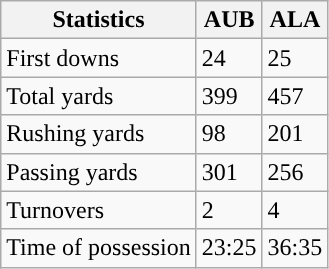<table class="wikitable" style="float: left;">
<tr>
<th>Statistics</th>
<th>AUB</th>
<th>ALA</th>
</tr>
<tr>
<td>First downs</td>
<td>24</td>
<td>25</td>
</tr>
<tr>
<td>Total yards</td>
<td>399</td>
<td>457</td>
</tr>
<tr>
<td>Rushing yards</td>
<td>98</td>
<td>201</td>
</tr>
<tr>
<td>Passing yards</td>
<td>301</td>
<td>256</td>
</tr>
<tr>
<td>Turnovers</td>
<td>2</td>
<td>4</td>
</tr>
<tr>
<td>Time of possession</td>
<td>23:25</td>
<td>36:35</td>
</tr>
</table>
